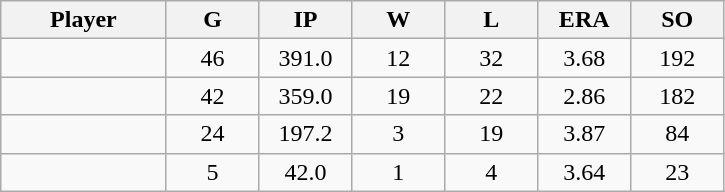<table class="wikitable sortable">
<tr>
<th bgcolor="#DDDDFF" width="16%">Player</th>
<th bgcolor="#DDDDFF" width="9%">G</th>
<th bgcolor="#DDDDFF" width="9%">IP</th>
<th bgcolor="#DDDDFF" width="9%">W</th>
<th bgcolor="#DDDDFF" width="9%">L</th>
<th bgcolor="#DDDDFF" width="9%">ERA</th>
<th bgcolor="#DDDDFF" width="9%">SO</th>
</tr>
<tr align="center">
<td></td>
<td>46</td>
<td>391.0</td>
<td>12</td>
<td>32</td>
<td>3.68</td>
<td>192</td>
</tr>
<tr align="center">
<td></td>
<td>42</td>
<td>359.0</td>
<td>19</td>
<td>22</td>
<td>2.86</td>
<td>182</td>
</tr>
<tr align="center">
<td></td>
<td>24</td>
<td>197.2</td>
<td>3</td>
<td>19</td>
<td>3.87</td>
<td>84</td>
</tr>
<tr align="center">
<td></td>
<td>5</td>
<td>42.0</td>
<td>1</td>
<td>4</td>
<td>3.64</td>
<td>23</td>
</tr>
</table>
